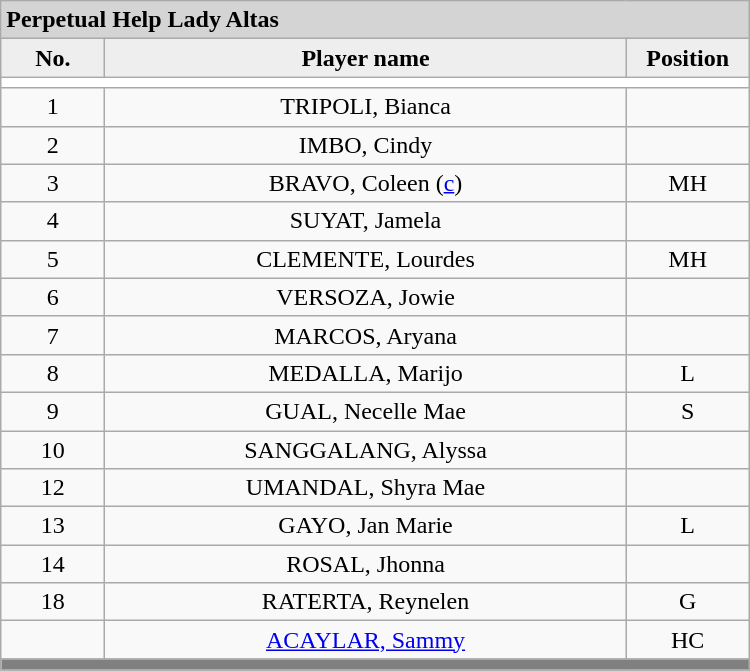<table class='wikitable mw-collapsible mw-collapsed' style='text-align: center; width: 500px; border: none;'>
<tr>
<th style="background:#D4D4D4; text-align:left;" colspan=3> Perpetual Help Lady Altas</th>
</tr>
<tr style="background:#EEEEEE; font-weight:bold;">
<td width=10%>No.</td>
<td width=50%>Player name</td>
<td width=10%>Position</td>
</tr>
<tr style="background:#FFFFFF;">
<td colspan=3 align=center></td>
</tr>
<tr>
<td align=center>1</td>
<td>TRIPOLI, Bianca</td>
<td align=center></td>
</tr>
<tr>
<td align=center>2</td>
<td>IMBO, Cindy</td>
<td align=center></td>
</tr>
<tr>
<td align=center>3</td>
<td>BRAVO, Coleen (<a href='#'>c</a>)</td>
<td align=center>MH</td>
</tr>
<tr>
<td align=center>4</td>
<td>SUYAT, Jamela</td>
<td align=center></td>
</tr>
<tr>
<td align=center>5</td>
<td>CLEMENTE, Lourdes</td>
<td align=center>MH</td>
</tr>
<tr>
<td align=center>6</td>
<td>VERSOZA, Jowie</td>
<td align=center></td>
</tr>
<tr>
<td align=center>7</td>
<td>MARCOS, Aryana</td>
<td align=center></td>
</tr>
<tr>
<td align=center>8</td>
<td>MEDALLA, Marijo</td>
<td align=center>L</td>
</tr>
<tr>
<td align=center>9</td>
<td>GUAL, Necelle Mae</td>
<td align=center>S</td>
</tr>
<tr>
<td align=center>10</td>
<td>SANGGALANG, Alyssa</td>
<td align=center></td>
</tr>
<tr>
<td align=center>12</td>
<td>UMANDAL, Shyra Mae</td>
<td align=center></td>
</tr>
<tr>
<td align=center>13</td>
<td>GAYO, Jan Marie</td>
<td align=center>L</td>
</tr>
<tr>
<td align=center>14</td>
<td>ROSAL, Jhonna</td>
<td align=center></td>
</tr>
<tr>
<td align=center>18</td>
<td>RATERTA, Reynelen</td>
<td align=center>G</td>
</tr>
<tr>
<td align=center></td>
<td><a href='#'>ACAYLAR, Sammy</a></td>
<td align=center>HC</td>
</tr>
<tr>
<th style='background: grey;' colspan=3></th>
</tr>
</table>
